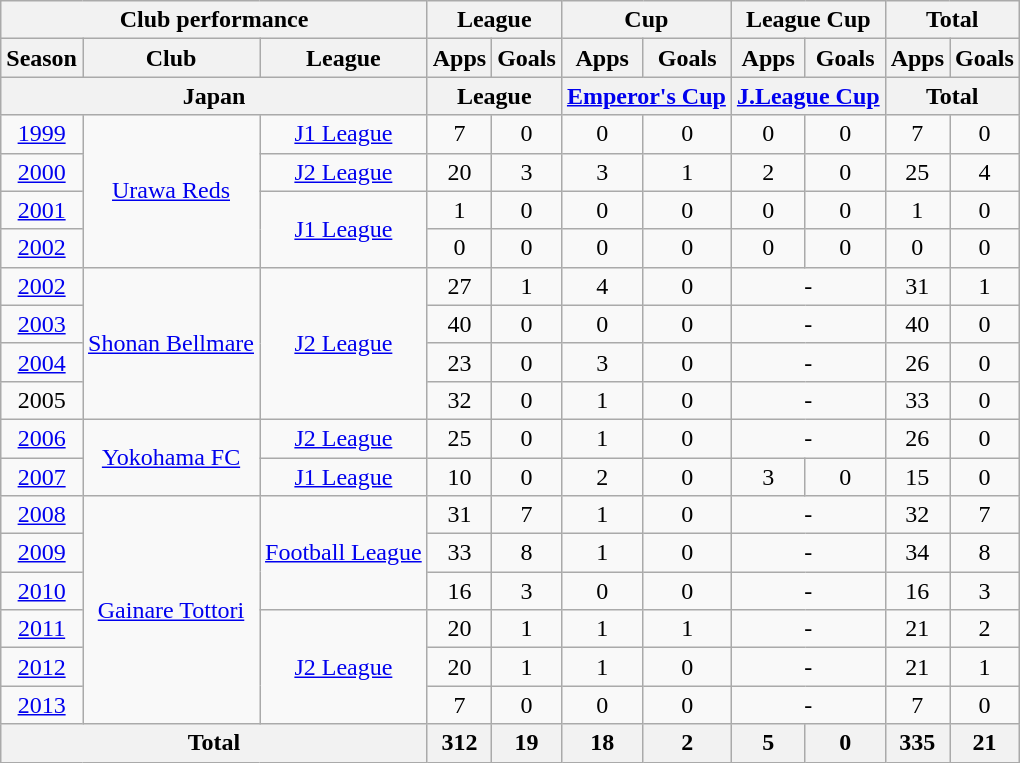<table class="wikitable" style="text-align:center;">
<tr>
<th colspan=3>Club performance</th>
<th colspan=2>League</th>
<th colspan=2>Cup</th>
<th colspan=2>League Cup</th>
<th colspan=2>Total</th>
</tr>
<tr>
<th>Season</th>
<th>Club</th>
<th>League</th>
<th>Apps</th>
<th>Goals</th>
<th>Apps</th>
<th>Goals</th>
<th>Apps</th>
<th>Goals</th>
<th>Apps</th>
<th>Goals</th>
</tr>
<tr>
<th colspan=3>Japan</th>
<th colspan=2>League</th>
<th colspan=2><a href='#'>Emperor's Cup</a></th>
<th colspan=2><a href='#'>J.League Cup</a></th>
<th colspan=2>Total</th>
</tr>
<tr>
<td><a href='#'>1999</a></td>
<td rowspan="4"><a href='#'>Urawa Reds</a></td>
<td><a href='#'>J1 League</a></td>
<td>7</td>
<td>0</td>
<td>0</td>
<td>0</td>
<td>0</td>
<td>0</td>
<td>7</td>
<td>0</td>
</tr>
<tr>
<td><a href='#'>2000</a></td>
<td><a href='#'>J2 League</a></td>
<td>20</td>
<td>3</td>
<td>3</td>
<td>1</td>
<td>2</td>
<td>0</td>
<td>25</td>
<td>4</td>
</tr>
<tr>
<td><a href='#'>2001</a></td>
<td rowspan="2"><a href='#'>J1 League</a></td>
<td>1</td>
<td>0</td>
<td>0</td>
<td>0</td>
<td>0</td>
<td>0</td>
<td>1</td>
<td>0</td>
</tr>
<tr>
<td><a href='#'>2002</a></td>
<td>0</td>
<td>0</td>
<td>0</td>
<td>0</td>
<td>0</td>
<td>0</td>
<td>0</td>
<td>0</td>
</tr>
<tr>
<td><a href='#'>2002</a></td>
<td rowspan="4"><a href='#'>Shonan Bellmare</a></td>
<td rowspan="4"><a href='#'>J2 League</a></td>
<td>27</td>
<td>1</td>
<td>4</td>
<td>0</td>
<td colspan="2">-</td>
<td>31</td>
<td>1</td>
</tr>
<tr>
<td><a href='#'>2003</a></td>
<td>40</td>
<td>0</td>
<td>0</td>
<td>0</td>
<td colspan="2">-</td>
<td>40</td>
<td>0</td>
</tr>
<tr>
<td><a href='#'>2004</a></td>
<td>23</td>
<td>0</td>
<td>3</td>
<td>0</td>
<td colspan="2">-</td>
<td>26</td>
<td>0</td>
</tr>
<tr>
<td>2005</td>
<td>32</td>
<td>0</td>
<td>1</td>
<td>0</td>
<td colspan="2">-</td>
<td>33</td>
<td>0</td>
</tr>
<tr>
<td><a href='#'>2006</a></td>
<td rowspan="2"><a href='#'>Yokohama FC</a></td>
<td><a href='#'>J2 League</a></td>
<td>25</td>
<td>0</td>
<td>1</td>
<td>0</td>
<td colspan="2">-</td>
<td>26</td>
<td>0</td>
</tr>
<tr>
<td><a href='#'>2007</a></td>
<td><a href='#'>J1 League</a></td>
<td>10</td>
<td>0</td>
<td>2</td>
<td>0</td>
<td>3</td>
<td>0</td>
<td>15</td>
<td>0</td>
</tr>
<tr>
<td><a href='#'>2008</a></td>
<td rowspan="6"><a href='#'>Gainare Tottori</a></td>
<td rowspan="3"><a href='#'>Football League</a></td>
<td>31</td>
<td>7</td>
<td>1</td>
<td>0</td>
<td colspan="2">-</td>
<td>32</td>
<td>7</td>
</tr>
<tr>
<td><a href='#'>2009</a></td>
<td>33</td>
<td>8</td>
<td>1</td>
<td>0</td>
<td colspan="2">-</td>
<td>34</td>
<td>8</td>
</tr>
<tr>
<td><a href='#'>2010</a></td>
<td>16</td>
<td>3</td>
<td>0</td>
<td>0</td>
<td colspan="2">-</td>
<td>16</td>
<td>3</td>
</tr>
<tr>
<td><a href='#'>2011</a></td>
<td rowspan="3"><a href='#'>J2 League</a></td>
<td>20</td>
<td>1</td>
<td>1</td>
<td>1</td>
<td colspan="2">-</td>
<td>21</td>
<td>2</td>
</tr>
<tr>
<td><a href='#'>2012</a></td>
<td>20</td>
<td>1</td>
<td>1</td>
<td>0</td>
<td colspan="2">-</td>
<td>21</td>
<td>1</td>
</tr>
<tr>
<td><a href='#'>2013</a></td>
<td>7</td>
<td>0</td>
<td>0</td>
<td>0</td>
<td colspan="2">-</td>
<td>7</td>
<td>0</td>
</tr>
<tr>
<th colspan=3>Total</th>
<th>312</th>
<th>19</th>
<th>18</th>
<th>2</th>
<th>5</th>
<th>0</th>
<th>335</th>
<th>21</th>
</tr>
</table>
